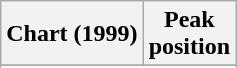<table class="wikitable sortable plainrowheaders" style="text-align:center">
<tr>
<th>Chart (1999)</th>
<th>Peak<br>position</th>
</tr>
<tr>
</tr>
<tr>
</tr>
</table>
